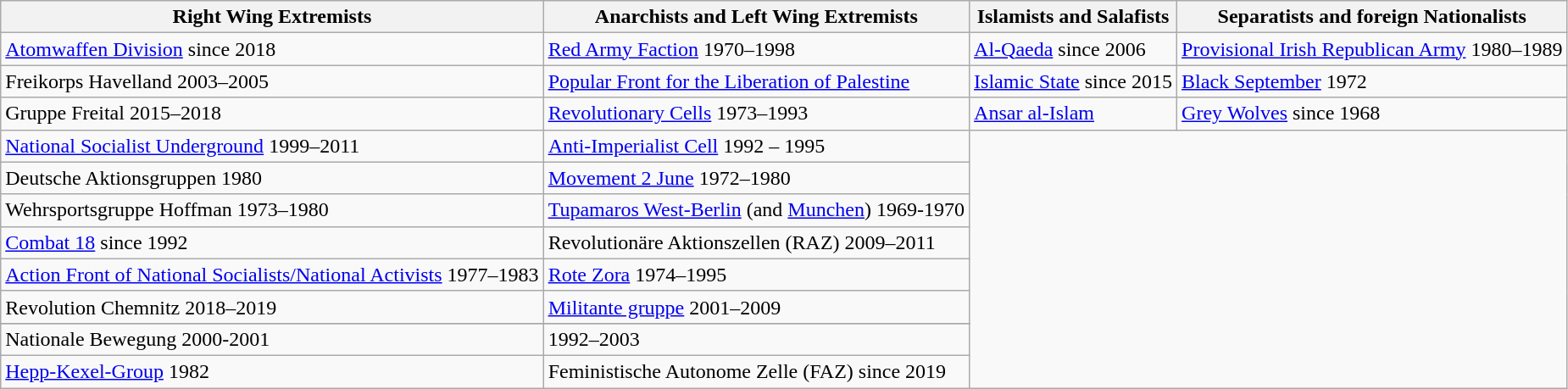<table class="wikitable sortable">
<tr>
<th>Right Wing Extremists</th>
<th>Anarchists and Left Wing Extremists</th>
<th>Islamists and Salafists</th>
<th>Separatists and foreign Nationalists</th>
</tr>
<tr>
<td><a href='#'>Atomwaffen Division</a> since 2018</td>
<td><a href='#'>Red Army Faction</a> 1970–1998</td>
<td><a href='#'>Al-Qaeda</a> since 2006</td>
<td><a href='#'>Provisional Irish Republican Army</a> 1980–1989</td>
</tr>
<tr>
<td>Freikorps Havelland 2003–2005</td>
<td><a href='#'>Popular Front for the Liberation of Palestine</a></td>
<td><a href='#'>Islamic State</a> since 2015</td>
<td><a href='#'>Black September</a> 1972</td>
</tr>
<tr>
<td>Gruppe Freital 2015–2018</td>
<td><a href='#'>Revolutionary Cells</a> 1973–1993</td>
<td><a href='#'>Ansar al-Islam</a></td>
<td><a href='#'>Grey Wolves</a> since 1968</td>
</tr>
<tr>
<td><a href='#'>National Socialist Underground</a> 1999–2011</td>
<td><a href='#'>Anti-Imperialist Cell</a> 1992 – 1995</td>
</tr>
<tr>
<td>Deutsche Aktionsgruppen 1980</td>
<td><a href='#'>Movement 2 June</a> 1972–1980</td>
</tr>
<tr>
<td>Wehrsportsgruppe Hoffman 1973–1980</td>
<td><a href='#'>Tupamaros West-Berlin</a> (and <a href='#'>Munchen</a>) 1969-1970</td>
</tr>
<tr>
<td><a href='#'>Combat 18</a> since 1992</td>
<td>Revolutionäre Aktionszellen (RAZ) 2009–2011</td>
</tr>
<tr>
<td><a href='#'>Action Front of National Socialists/National Activists</a> 1977–1983</td>
<td><a href='#'>Rote Zora</a> 1974–1995</td>
</tr>
<tr>
<td>Revolution Chemnitz 2018–2019</td>
<td><a href='#'>Militante gruppe</a> 2001–2009</td>
</tr>
<tr>
</tr>
<tr>
<td>Nationale Bewegung 2000-2001</td>
<td>1992–2003</td>
</tr>
<tr>
<td><a href='#'>Hepp-Kexel-Group</a> 1982</td>
<td>Feministische Autonome Zelle (FAZ) since 2019</td>
</tr>
</table>
